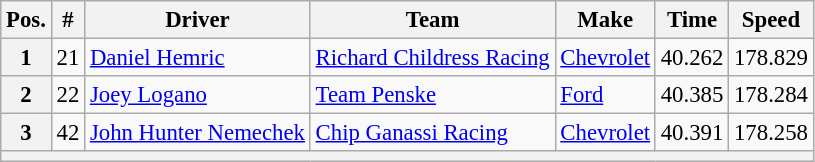<table class="wikitable" style="font-size:95%">
<tr>
<th>Pos.</th>
<th>#</th>
<th>Driver</th>
<th>Team</th>
<th>Make</th>
<th>Time</th>
<th>Speed</th>
</tr>
<tr>
<th>1</th>
<td>21</td>
<td><a href='#'>Daniel Hemric</a></td>
<td><a href='#'>Richard Childress Racing</a></td>
<td><a href='#'>Chevrolet</a></td>
<td>40.262</td>
<td>178.829</td>
</tr>
<tr>
<th>2</th>
<td>22</td>
<td><a href='#'>Joey Logano</a></td>
<td><a href='#'>Team Penske</a></td>
<td><a href='#'>Ford</a></td>
<td>40.385</td>
<td>178.284</td>
</tr>
<tr>
<th>3</th>
<td>42</td>
<td><a href='#'>John Hunter Nemechek</a></td>
<td><a href='#'>Chip Ganassi Racing</a></td>
<td><a href='#'>Chevrolet</a></td>
<td>40.391</td>
<td>178.258</td>
</tr>
<tr>
<th colspan="7"></th>
</tr>
</table>
